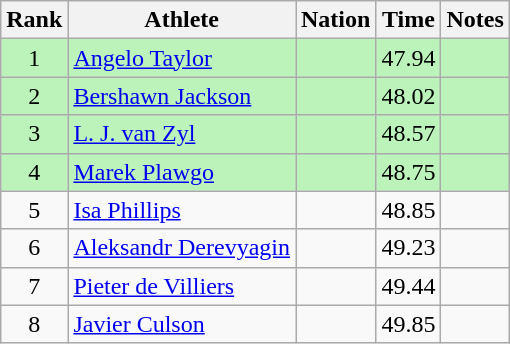<table class="wikitable sortable" style="text-align:center">
<tr>
<th>Rank</th>
<th>Athlete</th>
<th>Nation</th>
<th>Time</th>
<th>Notes</th>
</tr>
<tr bgcolor=bbf3bb>
<td>1</td>
<td align=left><a href='#'>Angelo Taylor</a></td>
<td align=left></td>
<td>47.94</td>
<td></td>
</tr>
<tr bgcolor=bbf3bb>
<td>2</td>
<td align=left><a href='#'>Bershawn Jackson</a></td>
<td align=left></td>
<td>48.02</td>
<td></td>
</tr>
<tr bgcolor=bbf3bb>
<td>3</td>
<td align=left><a href='#'>L. J. van Zyl</a></td>
<td align=left></td>
<td>48.57</td>
<td></td>
</tr>
<tr bgcolor=bbf3bb>
<td>4</td>
<td align=left><a href='#'>Marek Plawgo</a></td>
<td align=left></td>
<td>48.75</td>
<td></td>
</tr>
<tr>
<td>5</td>
<td align=left><a href='#'>Isa Phillips</a></td>
<td align=left></td>
<td>48.85</td>
<td></td>
</tr>
<tr>
<td>6</td>
<td align=left><a href='#'>Aleksandr Derevyagin</a></td>
<td align=left></td>
<td>49.23</td>
<td></td>
</tr>
<tr>
<td>7</td>
<td align=left><a href='#'>Pieter de Villiers</a></td>
<td align=left></td>
<td>49.44</td>
<td></td>
</tr>
<tr>
<td>8</td>
<td align=left><a href='#'>Javier Culson</a></td>
<td align=left></td>
<td>49.85</td>
<td></td>
</tr>
</table>
